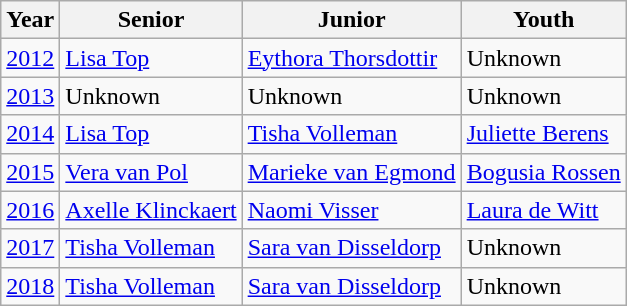<table class="wikitable">
<tr>
<th>Year</th>
<th>Senior</th>
<th>Junior</th>
<th>Youth</th>
</tr>
<tr>
<td><a href='#'>2012</a></td>
<td><a href='#'>Lisa Top</a></td>
<td><a href='#'>Eythora Thorsdottir</a></td>
<td>Unknown</td>
</tr>
<tr>
<td><a href='#'>2013</a></td>
<td>Unknown</td>
<td>Unknown</td>
<td>Unknown</td>
</tr>
<tr>
<td><a href='#'>2014</a></td>
<td><a href='#'>Lisa Top</a></td>
<td><a href='#'>Tisha Volleman</a></td>
<td><a href='#'>Juliette Berens</a></td>
</tr>
<tr>
<td><a href='#'>2015</a></td>
<td><a href='#'>Vera van Pol</a></td>
<td><a href='#'>Marieke van Egmond</a></td>
<td><a href='#'>Bogusia Rossen</a></td>
</tr>
<tr>
<td><a href='#'>2016</a></td>
<td><a href='#'>Axelle Klinckaert</a></td>
<td><a href='#'>Naomi Visser</a></td>
<td><a href='#'>Laura de Witt</a></td>
</tr>
<tr>
<td><a href='#'>2017</a></td>
<td><a href='#'>Tisha Volleman</a></td>
<td><a href='#'>Sara van Disseldorp</a></td>
<td>Unknown</td>
</tr>
<tr>
<td><a href='#'>2018</a></td>
<td><a href='#'>Tisha Volleman</a></td>
<td><a href='#'>Sara van Disseldorp</a></td>
<td>Unknown</td>
</tr>
</table>
